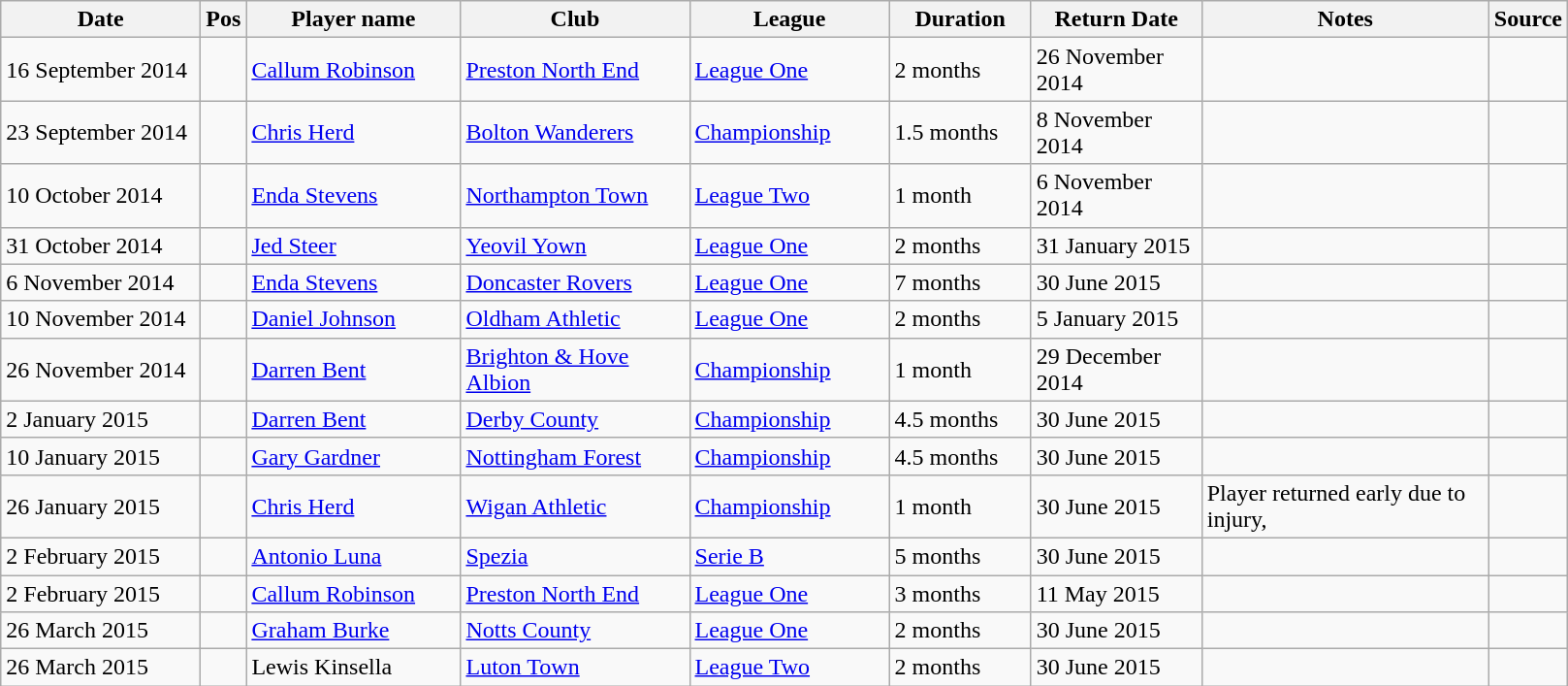<table class="wikitable">
<tr>
<th width=130>Date</th>
<th width=10>Pos</th>
<th width=140>Player name</th>
<th width=150>Club</th>
<th width=130>League</th>
<th width=90>Duration</th>
<th width=110>Return Date</th>
<th width=190>Notes</th>
<th width=10>Source</th>
</tr>
<tr>
<td>16 September 2014</td>
<td></td>
<td> <a href='#'>Callum Robinson</a></td>
<td> <a href='#'>Preston North End</a></td>
<td> <a href='#'>League One</a></td>
<td>2 months</td>
<td>26 November 2014</td>
<td></td>
<td></td>
</tr>
<tr>
<td>23 September 2014</td>
<td></td>
<td> <a href='#'>Chris Herd</a></td>
<td> <a href='#'>Bolton Wanderers</a></td>
<td> <a href='#'>Championship</a></td>
<td>1.5 months</td>
<td>8 November 2014</td>
<td></td>
<td></td>
</tr>
<tr>
<td>10 October 2014</td>
<td></td>
<td> <a href='#'>Enda Stevens</a></td>
<td> <a href='#'>Northampton Town</a></td>
<td> <a href='#'>League Two</a></td>
<td>1 month</td>
<td>6 November 2014</td>
<td></td>
<td></td>
</tr>
<tr>
<td>31 October 2014</td>
<td></td>
<td> <a href='#'>Jed Steer</a></td>
<td> <a href='#'>Yeovil Yown</a></td>
<td> <a href='#'>League One</a></td>
<td>2 months</td>
<td>31 January 2015</td>
<td></td>
<td></td>
</tr>
<tr>
<td>6 November 2014</td>
<td></td>
<td> <a href='#'>Enda Stevens</a></td>
<td> <a href='#'>Doncaster Rovers</a></td>
<td> <a href='#'>League One</a></td>
<td>7 months</td>
<td>30 June 2015</td>
<td></td>
<td></td>
</tr>
<tr>
<td>10 November 2014</td>
<td></td>
<td> <a href='#'>Daniel Johnson</a></td>
<td> <a href='#'>Oldham Athletic</a></td>
<td> <a href='#'>League One</a></td>
<td>2 months</td>
<td>5 January 2015</td>
<td></td>
<td></td>
</tr>
<tr>
<td>26 November 2014</td>
<td></td>
<td> <a href='#'>Darren Bent</a></td>
<td> <a href='#'>Brighton & Hove Albion</a></td>
<td> <a href='#'>Championship</a></td>
<td>1 month</td>
<td>29 December 2014</td>
<td></td>
<td></td>
</tr>
<tr>
<td>2 January 2015</td>
<td></td>
<td> <a href='#'>Darren Bent</a></td>
<td> <a href='#'>Derby County</a></td>
<td> <a href='#'>Championship</a></td>
<td>4.5 months</td>
<td>30 June 2015</td>
<td></td>
<td></td>
</tr>
<tr>
<td>10 January 2015</td>
<td></td>
<td> <a href='#'>Gary Gardner</a></td>
<td> <a href='#'>Nottingham Forest</a></td>
<td> <a href='#'>Championship</a></td>
<td>4.5 months</td>
<td>30 June 2015</td>
<td></td>
<td></td>
</tr>
<tr>
<td>26 January 2015</td>
<td></td>
<td> <a href='#'>Chris Herd</a></td>
<td> <a href='#'>Wigan Athletic</a></td>
<td> <a href='#'>Championship</a></td>
<td>1 month</td>
<td>30 June 2015</td>
<td>Player returned early due to injury,</td>
<td></td>
</tr>
<tr>
<td>2 February 2015</td>
<td></td>
<td> <a href='#'>Antonio Luna</a></td>
<td> <a href='#'>Spezia</a></td>
<td> <a href='#'>Serie B</a></td>
<td>5 months</td>
<td>30 June 2015</td>
<td></td>
<td></td>
</tr>
<tr>
<td>2 February 2015</td>
<td></td>
<td> <a href='#'>Callum Robinson</a></td>
<td> <a href='#'>Preston North End</a></td>
<td> <a href='#'>League One</a></td>
<td>3 months</td>
<td>11 May 2015</td>
<td></td>
<td></td>
</tr>
<tr>
<td>26 March 2015</td>
<td></td>
<td> <a href='#'>Graham Burke</a></td>
<td> <a href='#'>Notts County</a></td>
<td> <a href='#'>League One</a></td>
<td>2 months</td>
<td>30 June 2015</td>
<td></td>
<td></td>
</tr>
<tr>
<td>26 March 2015</td>
<td></td>
<td> Lewis Kinsella</td>
<td> <a href='#'>Luton Town</a></td>
<td> <a href='#'>League Two</a></td>
<td>2 months</td>
<td>30 June 2015</td>
<td></td>
<td></td>
</tr>
</table>
